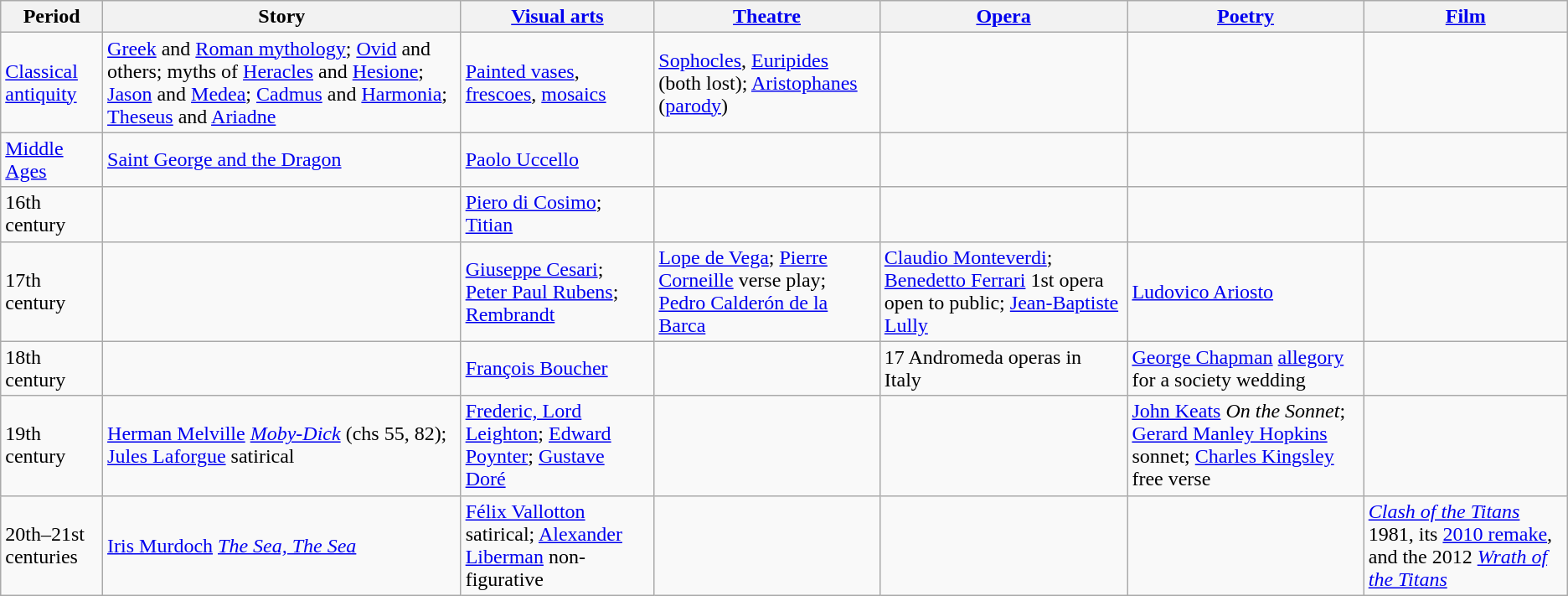<table class="wikitable">
<tr>
<th>Period</th>
<th>Story</th>
<th><a href='#'>Visual arts</a></th>
<th><a href='#'>Theatre</a></th>
<th><a href='#'>Opera</a></th>
<th><a href='#'>Poetry</a></th>
<th><a href='#'>Film</a></th>
</tr>
<tr>
<td><a href='#'>Classical antiquity</a></td>
<td><a href='#'>Greek</a> and <a href='#'>Roman mythology</a>; <a href='#'>Ovid</a> and others; myths of <a href='#'>Heracles</a> and <a href='#'>Hesione</a>; <a href='#'>Jason</a> and <a href='#'>Medea</a>; <a href='#'>Cadmus</a> and <a href='#'>Harmonia</a>; <a href='#'>Theseus</a> and <a href='#'>Ariadne</a></td>
<td><a href='#'>Painted vases</a>, <a href='#'>frescoes</a>, <a href='#'>mosaics</a></td>
<td><a href='#'>Sophocles</a>, <a href='#'>Euripides</a> (both lost); <a href='#'>Aristophanes</a> (<a href='#'>parody</a>)</td>
<td></td>
<td></td>
<td></td>
</tr>
<tr>
<td><a href='#'>Middle Ages</a></td>
<td><a href='#'>Saint George and the Dragon</a></td>
<td><a href='#'>Paolo Uccello</a></td>
<td></td>
<td></td>
<td></td>
<td></td>
</tr>
<tr>
<td>16th century</td>
<td></td>
<td><a href='#'>Piero di Cosimo</a>; <a href='#'>Titian</a></td>
<td></td>
<td></td>
<td></td>
<td></td>
</tr>
<tr>
<td>17th century</td>
<td></td>
<td><a href='#'>Giuseppe Cesari</a>; <a href='#'>Peter Paul Rubens</a>; <a href='#'>Rembrandt</a></td>
<td><a href='#'>Lope de Vega</a>; <a href='#'>Pierre Corneille</a> verse play; <a href='#'>Pedro Calderón de la Barca</a></td>
<td><a href='#'>Claudio Monteverdi</a>; <a href='#'>Benedetto Ferrari</a> 1st opera open to public; <a href='#'>Jean-Baptiste Lully</a></td>
<td><a href='#'>Ludovico Ariosto</a> </td>
<td></td>
</tr>
<tr>
<td>18th century</td>
<td></td>
<td><a href='#'>François Boucher</a></td>
<td></td>
<td>17 Andromeda operas in Italy</td>
<td><a href='#'>George Chapman</a>  <a href='#'>allegory</a> for a society wedding</td>
<td></td>
</tr>
<tr>
<td>19th century</td>
<td><a href='#'>Herman Melville</a> <em><a href='#'>Moby-Dick</a></em> (chs 55, 82); <a href='#'>Jules Laforgue</a> satirical</td>
<td><a href='#'>Frederic, Lord Leighton</a>; <a href='#'>Edward Poynter</a>; <a href='#'>Gustave Doré</a></td>
<td></td>
<td></td>
<td><a href='#'>John Keats</a> <em>On the Sonnet</em>; <a href='#'>Gerard Manley Hopkins</a> sonnet; <a href='#'>Charles Kingsley</a> free verse</td>
<td></td>
</tr>
<tr>
<td>20th–21st centuries</td>
<td><a href='#'>Iris Murdoch</a> <em><a href='#'>The Sea, The Sea</a></em></td>
<td><a href='#'>Félix Vallotton</a> satirical; <a href='#'>Alexander Liberman</a> non-figurative</td>
<td></td>
<td></td>
<td></td>
<td><em><a href='#'>Clash of the Titans</a></em> 1981, its <a href='#'>2010 remake</a>, and the 2012 <em><a href='#'>Wrath of the Titans</a></em></td>
</tr>
</table>
